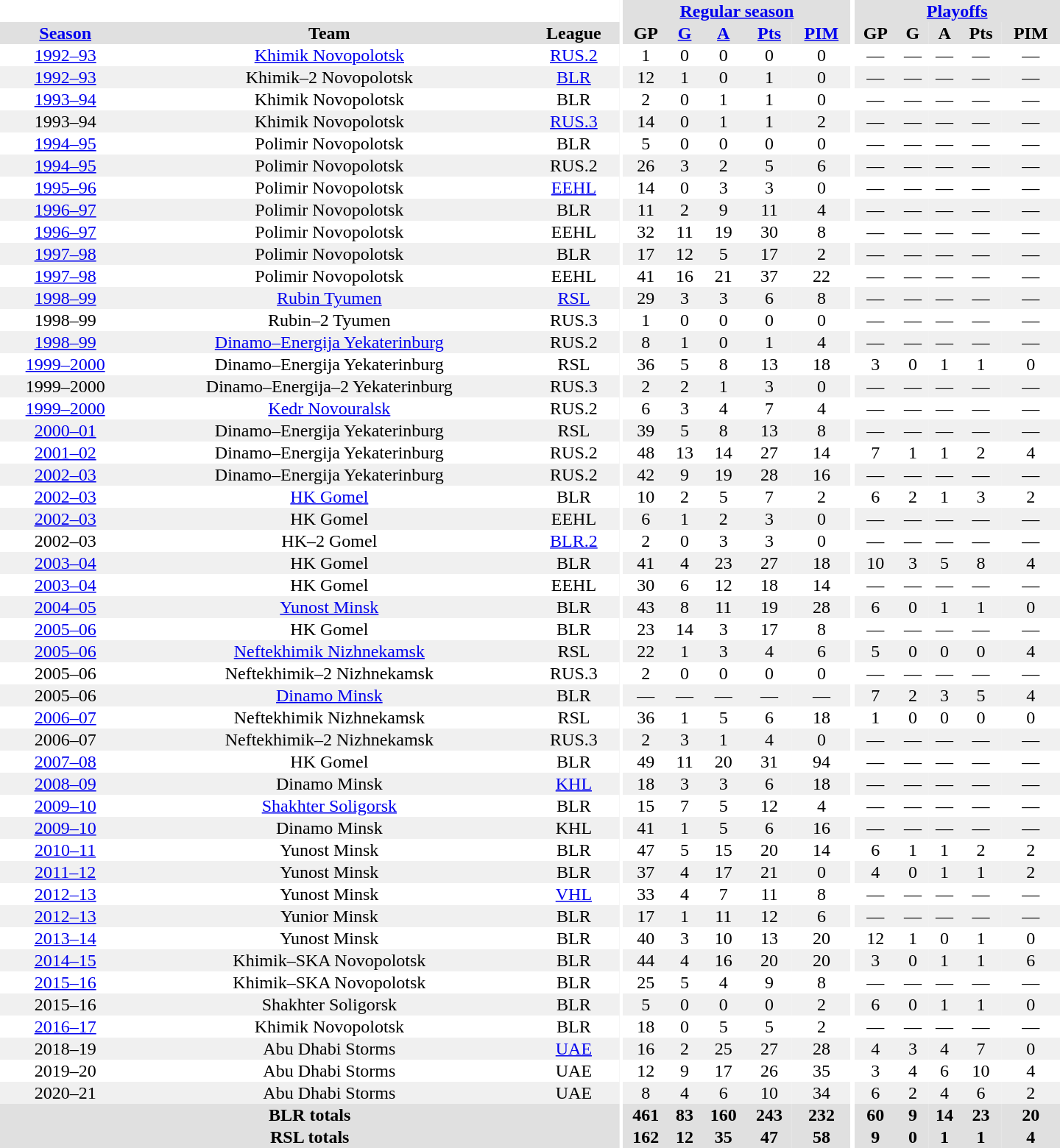<table border="0" cellpadding="1" cellspacing="0" style="text-align:center; width:60em">
<tr bgcolor="#e0e0e0">
<th colspan="3" bgcolor="#ffffff"></th>
<th rowspan="99" bgcolor="#ffffff"></th>
<th colspan="5"><a href='#'>Regular season</a></th>
<th rowspan="99" bgcolor="#ffffff"></th>
<th colspan="5"><a href='#'>Playoffs</a></th>
</tr>
<tr bgcolor="#e0e0e0">
<th><a href='#'>Season</a></th>
<th>Team</th>
<th>League</th>
<th>GP</th>
<th><a href='#'>G</a></th>
<th><a href='#'>A</a></th>
<th><a href='#'>Pts</a></th>
<th><a href='#'>PIM</a></th>
<th>GP</th>
<th>G</th>
<th>A</th>
<th>Pts</th>
<th>PIM</th>
</tr>
<tr>
<td><a href='#'>1992–93</a></td>
<td><a href='#'>Khimik Novopolotsk</a></td>
<td><a href='#'>RUS.2</a></td>
<td>1</td>
<td>0</td>
<td>0</td>
<td>0</td>
<td>0</td>
<td>—</td>
<td>—</td>
<td>—</td>
<td>—</td>
<td>—</td>
</tr>
<tr bgcolor="#f0f0f0">
<td><a href='#'>1992–93</a></td>
<td>Khimik–2 Novopolotsk</td>
<td><a href='#'>BLR</a></td>
<td>12</td>
<td>1</td>
<td>0</td>
<td>1</td>
<td>0</td>
<td>—</td>
<td>—</td>
<td>—</td>
<td>—</td>
<td>—</td>
</tr>
<tr>
<td><a href='#'>1993–94</a></td>
<td>Khimik Novopolotsk</td>
<td>BLR</td>
<td>2</td>
<td>0</td>
<td>1</td>
<td>1</td>
<td>0</td>
<td>—</td>
<td>—</td>
<td>—</td>
<td>—</td>
<td>—</td>
</tr>
<tr bgcolor="#f0f0f0">
<td>1993–94</td>
<td>Khimik Novopolotsk</td>
<td><a href='#'>RUS.3</a></td>
<td>14</td>
<td>0</td>
<td>1</td>
<td>1</td>
<td>2</td>
<td>—</td>
<td>—</td>
<td>—</td>
<td>—</td>
<td>—</td>
</tr>
<tr>
<td><a href='#'>1994–95</a></td>
<td>Polimir Novopolotsk</td>
<td>BLR</td>
<td>5</td>
<td>0</td>
<td>0</td>
<td>0</td>
<td>0</td>
<td>—</td>
<td>—</td>
<td>—</td>
<td>—</td>
<td>—</td>
</tr>
<tr bgcolor="#f0f0f0">
<td><a href='#'>1994–95</a></td>
<td>Polimir Novopolotsk</td>
<td>RUS.2</td>
<td>26</td>
<td>3</td>
<td>2</td>
<td>5</td>
<td>6</td>
<td>—</td>
<td>—</td>
<td>—</td>
<td>—</td>
<td>—</td>
</tr>
<tr>
<td><a href='#'>1995–96</a></td>
<td>Polimir Novopolotsk</td>
<td><a href='#'>EEHL</a></td>
<td>14</td>
<td>0</td>
<td>3</td>
<td>3</td>
<td>0</td>
<td>—</td>
<td>—</td>
<td>—</td>
<td>—</td>
<td>—</td>
</tr>
<tr bgcolor="#f0f0f0">
<td><a href='#'>1996–97</a></td>
<td>Polimir Novopolotsk</td>
<td>BLR</td>
<td>11</td>
<td>2</td>
<td>9</td>
<td>11</td>
<td>4</td>
<td>—</td>
<td>—</td>
<td>—</td>
<td>—</td>
<td>—</td>
</tr>
<tr>
<td><a href='#'>1996–97</a></td>
<td>Polimir Novopolotsk</td>
<td>EEHL</td>
<td>32</td>
<td>11</td>
<td>19</td>
<td>30</td>
<td>8</td>
<td>—</td>
<td>—</td>
<td>—</td>
<td>—</td>
<td>—</td>
</tr>
<tr bgcolor="#f0f0f0">
<td><a href='#'>1997–98</a></td>
<td>Polimir Novopolotsk</td>
<td>BLR</td>
<td>17</td>
<td>12</td>
<td>5</td>
<td>17</td>
<td>2</td>
<td>—</td>
<td>—</td>
<td>—</td>
<td>—</td>
<td>—</td>
</tr>
<tr>
<td><a href='#'>1997–98</a></td>
<td>Polimir Novopolotsk</td>
<td>EEHL</td>
<td>41</td>
<td>16</td>
<td>21</td>
<td>37</td>
<td>22</td>
<td>—</td>
<td>—</td>
<td>—</td>
<td>—</td>
<td>—</td>
</tr>
<tr bgcolor="#f0f0f0">
<td><a href='#'>1998–99</a></td>
<td><a href='#'>Rubin Tyumen</a></td>
<td><a href='#'>RSL</a></td>
<td>29</td>
<td>3</td>
<td>3</td>
<td>6</td>
<td>8</td>
<td>—</td>
<td>—</td>
<td>—</td>
<td>—</td>
<td>—</td>
</tr>
<tr>
<td>1998–99</td>
<td>Rubin–2 Tyumen</td>
<td>RUS.3</td>
<td>1</td>
<td>0</td>
<td>0</td>
<td>0</td>
<td>0</td>
<td>—</td>
<td>—</td>
<td>—</td>
<td>—</td>
<td>—</td>
</tr>
<tr bgcolor="#f0f0f0">
<td><a href='#'>1998–99</a></td>
<td><a href='#'>Dinamo–Energija Yekaterinburg</a></td>
<td>RUS.2</td>
<td>8</td>
<td>1</td>
<td>0</td>
<td>1</td>
<td>4</td>
<td>—</td>
<td>—</td>
<td>—</td>
<td>—</td>
<td>—</td>
</tr>
<tr>
<td><a href='#'>1999–2000</a></td>
<td>Dinamo–Energija Yekaterinburg</td>
<td>RSL</td>
<td>36</td>
<td>5</td>
<td>8</td>
<td>13</td>
<td>18</td>
<td>3</td>
<td>0</td>
<td>1</td>
<td>1</td>
<td>0</td>
</tr>
<tr bgcolor="#f0f0f0">
<td>1999–2000</td>
<td>Dinamo–Energija–2 Yekaterinburg</td>
<td>RUS.3</td>
<td>2</td>
<td>2</td>
<td>1</td>
<td>3</td>
<td>0</td>
<td>—</td>
<td>—</td>
<td>—</td>
<td>—</td>
<td>—</td>
</tr>
<tr>
<td><a href='#'>1999–2000</a></td>
<td><a href='#'>Kedr Novouralsk</a></td>
<td>RUS.2</td>
<td>6</td>
<td>3</td>
<td>4</td>
<td>7</td>
<td>4</td>
<td>—</td>
<td>—</td>
<td>—</td>
<td>—</td>
<td>—</td>
</tr>
<tr bgcolor="#f0f0f0">
<td><a href='#'>2000–01</a></td>
<td>Dinamo–Energija Yekaterinburg</td>
<td>RSL</td>
<td>39</td>
<td>5</td>
<td>8</td>
<td>13</td>
<td>8</td>
<td>—</td>
<td>—</td>
<td>—</td>
<td>—</td>
<td>—</td>
</tr>
<tr>
<td><a href='#'>2001–02</a></td>
<td>Dinamo–Energija Yekaterinburg</td>
<td>RUS.2</td>
<td>48</td>
<td>13</td>
<td>14</td>
<td>27</td>
<td>14</td>
<td>7</td>
<td>1</td>
<td>1</td>
<td>2</td>
<td>4</td>
</tr>
<tr bgcolor="#f0f0f0">
<td><a href='#'>2002–03</a></td>
<td>Dinamo–Energija Yekaterinburg</td>
<td>RUS.2</td>
<td>42</td>
<td>9</td>
<td>19</td>
<td>28</td>
<td>16</td>
<td>—</td>
<td>—</td>
<td>—</td>
<td>—</td>
<td>—</td>
</tr>
<tr>
<td><a href='#'>2002–03</a></td>
<td><a href='#'>HK Gomel</a></td>
<td>BLR</td>
<td>10</td>
<td>2</td>
<td>5</td>
<td>7</td>
<td>2</td>
<td>6</td>
<td>2</td>
<td>1</td>
<td>3</td>
<td>2</td>
</tr>
<tr bgcolor="#f0f0f0">
<td><a href='#'>2002–03</a></td>
<td>HK Gomel</td>
<td>EEHL</td>
<td>6</td>
<td>1</td>
<td>2</td>
<td>3</td>
<td>0</td>
<td>—</td>
<td>—</td>
<td>—</td>
<td>—</td>
<td>—</td>
</tr>
<tr>
<td>2002–03</td>
<td>HK–2 Gomel</td>
<td><a href='#'>BLR.2</a></td>
<td>2</td>
<td>0</td>
<td>3</td>
<td>3</td>
<td>0</td>
<td>—</td>
<td>—</td>
<td>—</td>
<td>—</td>
<td>—</td>
</tr>
<tr bgcolor="#f0f0f0">
<td><a href='#'>2003–04</a></td>
<td>HK Gomel</td>
<td>BLR</td>
<td>41</td>
<td>4</td>
<td>23</td>
<td>27</td>
<td>18</td>
<td>10</td>
<td>3</td>
<td>5</td>
<td>8</td>
<td>4</td>
</tr>
<tr>
<td><a href='#'>2003–04</a></td>
<td>HK Gomel</td>
<td>EEHL</td>
<td>30</td>
<td>6</td>
<td>12</td>
<td>18</td>
<td>14</td>
<td>—</td>
<td>—</td>
<td>—</td>
<td>—</td>
<td>—</td>
</tr>
<tr bgcolor="#f0f0f0">
<td><a href='#'>2004–05</a></td>
<td><a href='#'>Yunost Minsk</a></td>
<td>BLR</td>
<td>43</td>
<td>8</td>
<td>11</td>
<td>19</td>
<td>28</td>
<td>6</td>
<td>0</td>
<td>1</td>
<td>1</td>
<td>0</td>
</tr>
<tr>
<td><a href='#'>2005–06</a></td>
<td>HK Gomel</td>
<td>BLR</td>
<td>23</td>
<td>14</td>
<td>3</td>
<td>17</td>
<td>8</td>
<td>—</td>
<td>—</td>
<td>—</td>
<td>—</td>
<td>—</td>
</tr>
<tr bgcolor="#f0f0f0">
<td><a href='#'>2005–06</a></td>
<td><a href='#'>Neftekhimik Nizhnekamsk</a></td>
<td>RSL</td>
<td>22</td>
<td>1</td>
<td>3</td>
<td>4</td>
<td>6</td>
<td>5</td>
<td>0</td>
<td>0</td>
<td>0</td>
<td>4</td>
</tr>
<tr>
<td>2005–06</td>
<td>Neftekhimik–2 Nizhnekamsk</td>
<td>RUS.3</td>
<td>2</td>
<td>0</td>
<td>0</td>
<td>0</td>
<td>0</td>
<td>—</td>
<td>—</td>
<td>—</td>
<td>—</td>
<td>—</td>
</tr>
<tr bgcolor="#f0f0f0">
<td>2005–06</td>
<td><a href='#'>Dinamo Minsk</a></td>
<td>BLR</td>
<td>—</td>
<td>—</td>
<td>—</td>
<td>—</td>
<td>—</td>
<td>7</td>
<td>2</td>
<td>3</td>
<td>5</td>
<td>4</td>
</tr>
<tr>
<td><a href='#'>2006–07</a></td>
<td>Neftekhimik Nizhnekamsk</td>
<td>RSL</td>
<td>36</td>
<td>1</td>
<td>5</td>
<td>6</td>
<td>18</td>
<td>1</td>
<td>0</td>
<td>0</td>
<td>0</td>
<td>0</td>
</tr>
<tr bgcolor="#f0f0f0">
<td>2006–07</td>
<td>Neftekhimik–2 Nizhnekamsk</td>
<td>RUS.3</td>
<td>2</td>
<td>3</td>
<td>1</td>
<td>4</td>
<td>0</td>
<td>—</td>
<td>—</td>
<td>—</td>
<td>—</td>
<td>—</td>
</tr>
<tr>
<td><a href='#'>2007–08</a></td>
<td>HK Gomel</td>
<td>BLR</td>
<td>49</td>
<td>11</td>
<td>20</td>
<td>31</td>
<td>94</td>
<td>—</td>
<td>—</td>
<td>—</td>
<td>—</td>
<td>—</td>
</tr>
<tr bgcolor="#f0f0f0">
<td><a href='#'>2008–09</a></td>
<td>Dinamo Minsk</td>
<td><a href='#'>KHL</a></td>
<td>18</td>
<td>3</td>
<td>3</td>
<td>6</td>
<td>18</td>
<td>—</td>
<td>—</td>
<td>—</td>
<td>—</td>
<td>—</td>
</tr>
<tr>
<td><a href='#'>2009–10</a></td>
<td><a href='#'>Shakhter Soligorsk</a></td>
<td>BLR</td>
<td>15</td>
<td>7</td>
<td>5</td>
<td>12</td>
<td>4</td>
<td>—</td>
<td>—</td>
<td>—</td>
<td>—</td>
<td>—</td>
</tr>
<tr bgcolor="#f0f0f0">
<td><a href='#'>2009–10</a></td>
<td>Dinamo Minsk</td>
<td>KHL</td>
<td>41</td>
<td>1</td>
<td>5</td>
<td>6</td>
<td>16</td>
<td>—</td>
<td>—</td>
<td>—</td>
<td>—</td>
<td>—</td>
</tr>
<tr>
<td><a href='#'>2010–11</a></td>
<td>Yunost Minsk</td>
<td>BLR</td>
<td>47</td>
<td>5</td>
<td>15</td>
<td>20</td>
<td>14</td>
<td>6</td>
<td>1</td>
<td>1</td>
<td>2</td>
<td>2</td>
</tr>
<tr bgcolor="#f0f0f0">
<td><a href='#'>2011–12</a></td>
<td>Yunost Minsk</td>
<td>BLR</td>
<td>37</td>
<td>4</td>
<td>17</td>
<td>21</td>
<td>0</td>
<td>4</td>
<td>0</td>
<td>1</td>
<td>1</td>
<td>2</td>
</tr>
<tr>
<td><a href='#'>2012–13</a></td>
<td>Yunost Minsk</td>
<td><a href='#'>VHL</a></td>
<td>33</td>
<td>4</td>
<td>7</td>
<td>11</td>
<td>8</td>
<td>—</td>
<td>—</td>
<td>—</td>
<td>—</td>
<td>—</td>
</tr>
<tr bgcolor="#f0f0f0">
<td><a href='#'>2012–13</a></td>
<td>Yunior Minsk</td>
<td>BLR</td>
<td>17</td>
<td>1</td>
<td>11</td>
<td>12</td>
<td>6</td>
<td>—</td>
<td>—</td>
<td>—</td>
<td>—</td>
<td>—</td>
</tr>
<tr>
<td><a href='#'>2013–14</a></td>
<td>Yunost Minsk</td>
<td>BLR</td>
<td>40</td>
<td>3</td>
<td>10</td>
<td>13</td>
<td>20</td>
<td>12</td>
<td>1</td>
<td>0</td>
<td>1</td>
<td>0</td>
</tr>
<tr bgcolor="#f0f0f0">
<td><a href='#'>2014–15</a></td>
<td>Khimik–SKA Novopolotsk</td>
<td>BLR</td>
<td>44</td>
<td>4</td>
<td>16</td>
<td>20</td>
<td>20</td>
<td>3</td>
<td>0</td>
<td>1</td>
<td>1</td>
<td>6</td>
</tr>
<tr>
<td><a href='#'>2015–16</a></td>
<td>Khimik–SKA Novopolotsk</td>
<td>BLR</td>
<td>25</td>
<td>5</td>
<td>4</td>
<td>9</td>
<td>8</td>
<td>—</td>
<td>—</td>
<td>—</td>
<td>—</td>
<td>—</td>
</tr>
<tr bgcolor="#f0f0f0">
<td>2015–16</td>
<td>Shakhter Soligorsk</td>
<td>BLR</td>
<td>5</td>
<td>0</td>
<td>0</td>
<td>0</td>
<td>2</td>
<td>6</td>
<td>0</td>
<td>1</td>
<td>1</td>
<td>0</td>
</tr>
<tr>
<td><a href='#'>2016–17</a></td>
<td>Khimik Novopolotsk</td>
<td>BLR</td>
<td>18</td>
<td>0</td>
<td>5</td>
<td>5</td>
<td>2</td>
<td>—</td>
<td>—</td>
<td>—</td>
<td>—</td>
<td>—</td>
</tr>
<tr bgcolor="#f0f0f0">
<td>2018–19</td>
<td>Abu Dhabi Storms</td>
<td><a href='#'>UAE</a></td>
<td>16</td>
<td>2</td>
<td>25</td>
<td>27</td>
<td>28</td>
<td>4</td>
<td>3</td>
<td>4</td>
<td>7</td>
<td>0</td>
</tr>
<tr>
<td>2019–20</td>
<td>Abu Dhabi Storms</td>
<td>UAE</td>
<td>12</td>
<td>9</td>
<td>17</td>
<td>26</td>
<td>35</td>
<td>3</td>
<td>4</td>
<td>6</td>
<td>10</td>
<td>4</td>
</tr>
<tr bgcolor="#f0f0f0">
<td>2020–21</td>
<td>Abu Dhabi Storms</td>
<td>UAE</td>
<td>8</td>
<td>4</td>
<td>6</td>
<td>10</td>
<td>34</td>
<td>6</td>
<td>2</td>
<td>4</td>
<td>6</td>
<td>2</td>
</tr>
<tr bgcolor="#e0e0e0">
<th colspan="3">BLR totals</th>
<th>461</th>
<th>83</th>
<th>160</th>
<th>243</th>
<th>232</th>
<th>60</th>
<th>9</th>
<th>14</th>
<th>23</th>
<th>20</th>
</tr>
<tr bgcolor="#e0e0e0">
<th colspan="3">RSL totals</th>
<th>162</th>
<th>12</th>
<th>35</th>
<th>47</th>
<th>58</th>
<th>9</th>
<th>0</th>
<th>1</th>
<th>1</th>
<th>4</th>
</tr>
</table>
